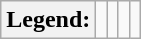<table class="wikitable">
<tr>
<th>Legend:</th>
<td></td>
<td></td>
<td></td>
<td></td>
</tr>
</table>
